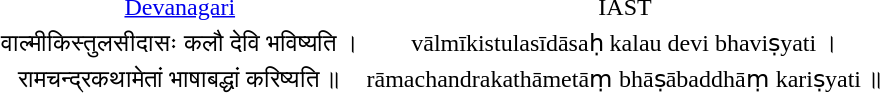<table style="margin: auto" border="0" cellpadding="0" cellspacing="5">
<tr style="text-align:center;">
<td><a href='#'>Devanagari</a></td>
<td>IAST</td>
</tr>
<tr style="text-align:center;">
<td>वाल्मीकिस्तुलसीदासः कलौ देवि भविष्यति ।</td>
<td>vālmīkistulasīdāsaḥ kalau devi bhaviṣyati ।</td>
</tr>
<tr style="text-align:center;">
<td>रामचन्द्रकथामेतां भाषाबद्धां करिष्यति ॥</td>
<td>rāmachandrakathāmetāṃ bhāṣābaddhāṃ kariṣyati ॥</td>
</tr>
</table>
